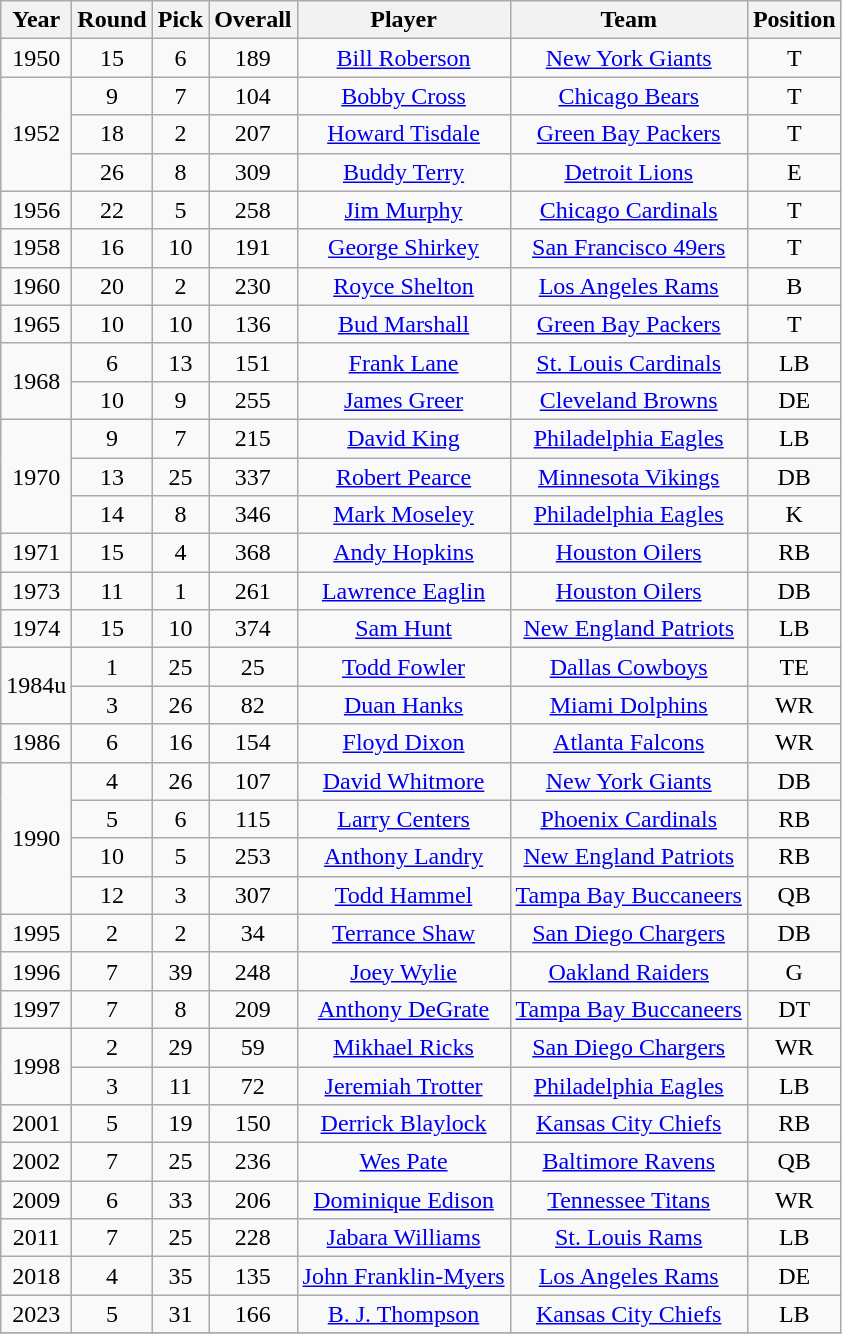<table class="wikitable sortable" style="text-align: center;">
<tr>
<th>Year</th>
<th>Round</th>
<th>Pick</th>
<th>Overall</th>
<th>Player</th>
<th>Team</th>
<th>Position</th>
</tr>
<tr>
<td>1950</td>
<td>15</td>
<td>6</td>
<td>189</td>
<td><a href='#'>Bill Roberson</a></td>
<td><a href='#'>New York Giants</a></td>
<td>T</td>
</tr>
<tr>
<td rowspan="3">1952</td>
<td>9</td>
<td>7</td>
<td>104</td>
<td><a href='#'>Bobby Cross</a></td>
<td><a href='#'>Chicago Bears</a></td>
<td>T</td>
</tr>
<tr>
<td>18</td>
<td>2</td>
<td>207</td>
<td><a href='#'>Howard Tisdale</a></td>
<td><a href='#'>Green Bay Packers</a></td>
<td>T</td>
</tr>
<tr>
<td>26</td>
<td>8</td>
<td>309</td>
<td><a href='#'>Buddy Terry</a></td>
<td><a href='#'>Detroit Lions</a></td>
<td>E</td>
</tr>
<tr>
<td>1956</td>
<td>22</td>
<td>5</td>
<td>258</td>
<td><a href='#'>Jim Murphy</a></td>
<td><a href='#'>Chicago Cardinals</a></td>
<td>T</td>
</tr>
<tr>
<td>1958</td>
<td>16</td>
<td>10</td>
<td>191</td>
<td><a href='#'>George Shirkey</a></td>
<td><a href='#'>San Francisco 49ers</a></td>
<td>T</td>
</tr>
<tr>
<td>1960</td>
<td>20</td>
<td>2</td>
<td>230</td>
<td><a href='#'>Royce Shelton</a></td>
<td><a href='#'>Los Angeles Rams</a></td>
<td>B</td>
</tr>
<tr>
<td>1965</td>
<td>10</td>
<td>10</td>
<td>136</td>
<td><a href='#'>Bud Marshall</a></td>
<td><a href='#'>Green Bay Packers</a></td>
<td>T</td>
</tr>
<tr>
<td rowspan="2">1968</td>
<td>6</td>
<td>13</td>
<td>151</td>
<td><a href='#'>Frank Lane</a></td>
<td><a href='#'>St. Louis Cardinals</a></td>
<td>LB</td>
</tr>
<tr>
<td>10</td>
<td>9</td>
<td>255</td>
<td><a href='#'>James Greer</a></td>
<td><a href='#'>Cleveland Browns</a></td>
<td>DE</td>
</tr>
<tr>
<td rowspan="3">1970</td>
<td>9</td>
<td>7</td>
<td>215</td>
<td><a href='#'>David King</a></td>
<td><a href='#'>Philadelphia Eagles</a></td>
<td>LB</td>
</tr>
<tr>
<td>13</td>
<td>25</td>
<td>337</td>
<td><a href='#'>Robert Pearce</a></td>
<td><a href='#'>Minnesota Vikings</a></td>
<td>DB</td>
</tr>
<tr>
<td>14</td>
<td>8</td>
<td>346</td>
<td><a href='#'>Mark Moseley</a></td>
<td><a href='#'>Philadelphia Eagles</a></td>
<td>K</td>
</tr>
<tr>
<td>1971</td>
<td>15</td>
<td>4</td>
<td>368</td>
<td><a href='#'>Andy Hopkins</a></td>
<td><a href='#'>Houston Oilers</a></td>
<td>RB</td>
</tr>
<tr>
<td>1973</td>
<td>11</td>
<td>1</td>
<td>261</td>
<td><a href='#'>Lawrence Eaglin</a></td>
<td><a href='#'>Houston Oilers</a></td>
<td>DB</td>
</tr>
<tr>
<td>1974</td>
<td>15</td>
<td>10</td>
<td>374</td>
<td><a href='#'>Sam Hunt</a></td>
<td><a href='#'>New England Patriots</a></td>
<td>LB</td>
</tr>
<tr>
<td rowspan="2">1984u</td>
<td>1</td>
<td>25</td>
<td>25</td>
<td><a href='#'>Todd Fowler</a></td>
<td><a href='#'>Dallas Cowboys</a></td>
<td>TE</td>
</tr>
<tr>
<td>3</td>
<td>26</td>
<td>82</td>
<td><a href='#'>Duan Hanks</a></td>
<td><a href='#'>Miami Dolphins</a></td>
<td>WR</td>
</tr>
<tr>
<td>1986</td>
<td>6</td>
<td>16</td>
<td>154</td>
<td><a href='#'>Floyd Dixon</a></td>
<td><a href='#'>Atlanta Falcons</a></td>
<td>WR</td>
</tr>
<tr>
<td rowspan="4">1990</td>
<td>4</td>
<td>26</td>
<td>107</td>
<td><a href='#'>David Whitmore</a></td>
<td><a href='#'>New York Giants</a></td>
<td>DB</td>
</tr>
<tr>
<td>5</td>
<td>6</td>
<td>115</td>
<td><a href='#'>Larry Centers</a></td>
<td><a href='#'>Phoenix Cardinals</a></td>
<td>RB</td>
</tr>
<tr>
<td>10</td>
<td>5</td>
<td>253</td>
<td><a href='#'>Anthony Landry</a></td>
<td><a href='#'>New England Patriots</a></td>
<td>RB</td>
</tr>
<tr>
<td>12</td>
<td>3</td>
<td>307</td>
<td><a href='#'>Todd Hammel</a></td>
<td><a href='#'>Tampa Bay Buccaneers</a></td>
<td>QB</td>
</tr>
<tr>
<td>1995</td>
<td>2</td>
<td>2</td>
<td>34</td>
<td><a href='#'>Terrance Shaw</a></td>
<td><a href='#'>San Diego Chargers</a></td>
<td>DB</td>
</tr>
<tr>
<td>1996</td>
<td>7</td>
<td>39</td>
<td>248</td>
<td><a href='#'>Joey Wylie</a></td>
<td><a href='#'>Oakland Raiders</a></td>
<td>G</td>
</tr>
<tr>
<td>1997</td>
<td>7</td>
<td>8</td>
<td>209</td>
<td><a href='#'>Anthony DeGrate</a></td>
<td><a href='#'>Tampa Bay Buccaneers</a></td>
<td>DT</td>
</tr>
<tr>
<td rowspan="2">1998</td>
<td>2</td>
<td>29</td>
<td>59</td>
<td><a href='#'>Mikhael Ricks</a></td>
<td><a href='#'>San Diego Chargers</a></td>
<td>WR</td>
</tr>
<tr>
<td>3</td>
<td>11</td>
<td>72</td>
<td><a href='#'>Jeremiah Trotter</a></td>
<td><a href='#'>Philadelphia Eagles</a></td>
<td>LB</td>
</tr>
<tr>
<td>2001</td>
<td>5</td>
<td>19</td>
<td>150</td>
<td><a href='#'>Derrick Blaylock</a></td>
<td><a href='#'>Kansas City Chiefs</a></td>
<td>RB</td>
</tr>
<tr>
<td>2002</td>
<td>7</td>
<td>25</td>
<td>236</td>
<td><a href='#'>Wes Pate</a></td>
<td><a href='#'>Baltimore Ravens</a></td>
<td>QB</td>
</tr>
<tr>
<td>2009</td>
<td>6</td>
<td>33</td>
<td>206</td>
<td><a href='#'>Dominique Edison</a></td>
<td><a href='#'>Tennessee Titans</a></td>
<td>WR</td>
</tr>
<tr>
<td>2011</td>
<td>7</td>
<td>25</td>
<td>228</td>
<td><a href='#'>Jabara Williams</a></td>
<td><a href='#'>St. Louis Rams</a></td>
<td>LB</td>
</tr>
<tr>
<td>2018</td>
<td>4</td>
<td>35</td>
<td>135</td>
<td><a href='#'>John Franklin-Myers</a></td>
<td><a href='#'>Los Angeles Rams</a></td>
<td>DE</td>
</tr>
<tr>
<td>2023</td>
<td>5</td>
<td>31</td>
<td>166</td>
<td><a href='#'>B. J. Thompson</a></td>
<td><a href='#'>Kansas City Chiefs</a></td>
<td>LB</td>
</tr>
<tr>
</tr>
</table>
